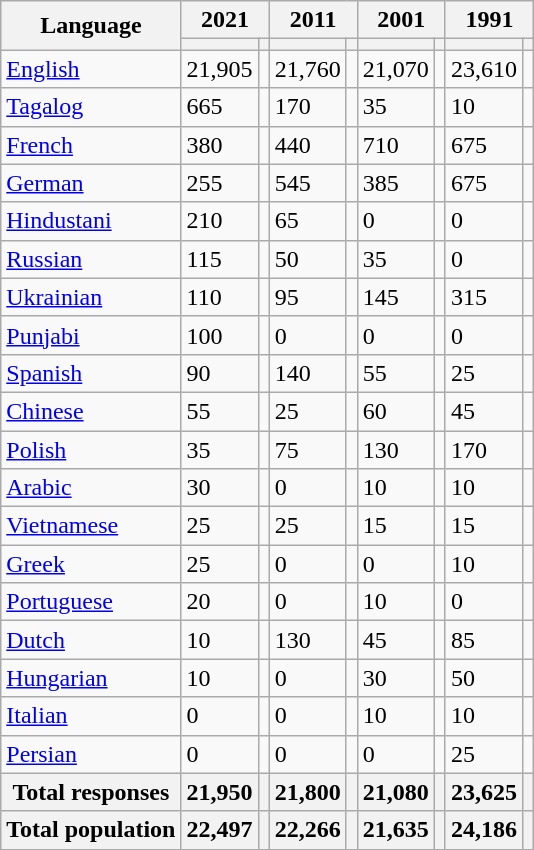<table class="wikitable collapsible sortable">
<tr>
<th rowspan="2">Language</th>
<th colspan="2">2021</th>
<th colspan="2">2011</th>
<th colspan="2">2001</th>
<th colspan="2">1991</th>
</tr>
<tr>
<th><a href='#'></a></th>
<th></th>
<th></th>
<th></th>
<th></th>
<th></th>
<th></th>
<th></th>
</tr>
<tr>
<td><a href='#'>English</a></td>
<td>21,905</td>
<td></td>
<td>21,760</td>
<td></td>
<td>21,070</td>
<td></td>
<td>23,610</td>
<td></td>
</tr>
<tr>
<td><a href='#'>Tagalog</a></td>
<td>665</td>
<td></td>
<td>170</td>
<td></td>
<td>35</td>
<td></td>
<td>10</td>
<td></td>
</tr>
<tr>
<td><a href='#'>French</a></td>
<td>380</td>
<td></td>
<td>440</td>
<td></td>
<td>710</td>
<td></td>
<td>675</td>
<td></td>
</tr>
<tr>
<td><a href='#'>German</a></td>
<td>255</td>
<td></td>
<td>545</td>
<td></td>
<td>385</td>
<td></td>
<td>675</td>
<td></td>
</tr>
<tr>
<td><a href='#'>Hindustani</a></td>
<td>210</td>
<td></td>
<td>65</td>
<td></td>
<td>0</td>
<td></td>
<td>0</td>
<td></td>
</tr>
<tr>
<td><a href='#'>Russian</a></td>
<td>115</td>
<td></td>
<td>50</td>
<td></td>
<td>35</td>
<td></td>
<td>0</td>
<td></td>
</tr>
<tr>
<td><a href='#'>Ukrainian</a></td>
<td>110</td>
<td></td>
<td>95</td>
<td></td>
<td>145</td>
<td></td>
<td>315</td>
<td></td>
</tr>
<tr>
<td><a href='#'>Punjabi</a></td>
<td>100</td>
<td></td>
<td>0</td>
<td></td>
<td>0</td>
<td></td>
<td>0</td>
<td></td>
</tr>
<tr>
<td><a href='#'>Spanish</a></td>
<td>90</td>
<td></td>
<td>140</td>
<td></td>
<td>55</td>
<td></td>
<td>25</td>
<td></td>
</tr>
<tr>
<td><a href='#'>Chinese</a></td>
<td>55</td>
<td></td>
<td>25</td>
<td></td>
<td>60</td>
<td></td>
<td>45</td>
<td></td>
</tr>
<tr>
<td><a href='#'>Polish</a></td>
<td>35</td>
<td></td>
<td>75</td>
<td></td>
<td>130</td>
<td></td>
<td>170</td>
<td></td>
</tr>
<tr>
<td><a href='#'>Arabic</a></td>
<td>30</td>
<td></td>
<td>0</td>
<td></td>
<td>10</td>
<td></td>
<td>10</td>
<td></td>
</tr>
<tr>
<td><a href='#'>Vietnamese</a></td>
<td>25</td>
<td></td>
<td>25</td>
<td></td>
<td>15</td>
<td></td>
<td>15</td>
<td></td>
</tr>
<tr>
<td><a href='#'>Greek</a></td>
<td>25</td>
<td></td>
<td>0</td>
<td></td>
<td>0</td>
<td></td>
<td>10</td>
<td></td>
</tr>
<tr>
<td><a href='#'>Portuguese</a></td>
<td>20</td>
<td></td>
<td>0</td>
<td></td>
<td>10</td>
<td></td>
<td>0</td>
<td></td>
</tr>
<tr>
<td><a href='#'>Dutch</a></td>
<td>10</td>
<td></td>
<td>130</td>
<td></td>
<td>45</td>
<td></td>
<td>85</td>
<td></td>
</tr>
<tr>
<td><a href='#'>Hungarian</a></td>
<td>10</td>
<td></td>
<td>0</td>
<td></td>
<td>30</td>
<td></td>
<td>50</td>
<td></td>
</tr>
<tr>
<td><a href='#'>Italian</a></td>
<td>0</td>
<td></td>
<td>0</td>
<td></td>
<td>10</td>
<td></td>
<td>10</td>
<td></td>
</tr>
<tr>
<td><a href='#'>Persian</a></td>
<td>0</td>
<td></td>
<td>0</td>
<td></td>
<td>0</td>
<td></td>
<td>25</td>
<td></td>
</tr>
<tr>
<th>Total responses</th>
<th>21,950</th>
<th></th>
<th>21,800</th>
<th></th>
<th>21,080</th>
<th></th>
<th>23,625</th>
<th></th>
</tr>
<tr>
<th>Total population</th>
<th>22,497</th>
<th></th>
<th>22,266</th>
<th></th>
<th>21,635</th>
<th></th>
<th>24,186</th>
<th></th>
</tr>
</table>
